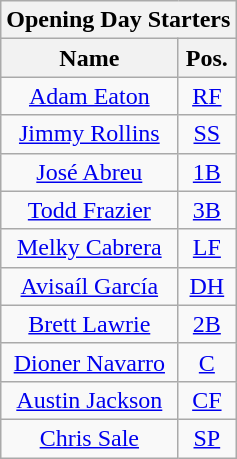<table class="wikitable" style="text-align:center">
<tr>
<th colspan="2">Opening Day Starters</th>
</tr>
<tr>
<th>Name</th>
<th>Pos.</th>
</tr>
<tr>
<td><a href='#'>Adam Eaton</a></td>
<td><a href='#'>RF</a></td>
</tr>
<tr>
<td><a href='#'>Jimmy Rollins</a></td>
<td><a href='#'>SS</a></td>
</tr>
<tr>
<td><a href='#'>José Abreu</a></td>
<td><a href='#'>1B</a></td>
</tr>
<tr>
<td><a href='#'>Todd Frazier</a></td>
<td><a href='#'>3B</a></td>
</tr>
<tr>
<td><a href='#'>Melky Cabrera</a></td>
<td><a href='#'>LF</a></td>
</tr>
<tr>
<td><a href='#'>Avisaíl García</a></td>
<td><a href='#'>DH</a></td>
</tr>
<tr>
<td><a href='#'>Brett Lawrie</a></td>
<td><a href='#'>2B</a></td>
</tr>
<tr>
<td><a href='#'>Dioner Navarro</a></td>
<td><a href='#'>C</a></td>
</tr>
<tr>
<td><a href='#'>Austin Jackson</a></td>
<td><a href='#'>CF</a></td>
</tr>
<tr>
<td><a href='#'>Chris Sale</a></td>
<td><a href='#'>SP</a></td>
</tr>
</table>
